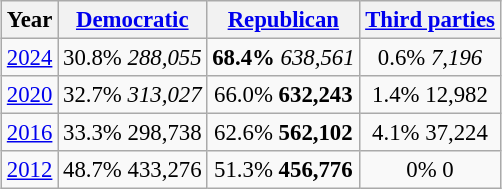<table class="wikitable" style="float:center; margin:1em; font-size:95%;">
<tr>
<th>Year</th>
<th><a href='#'>Democratic</a></th>
<th><a href='#'>Republican</a></th>
<th><a href='#'>Third parties</a></th>
</tr>
<tr>
<td align="center" ><a href='#'>2024</a></td>
<td align="center" >30.8% <em>288,055</em></td>
<td align="center" ><strong>68.4%</strong> <em>638,561</em></td>
<td align="center" >0.6% <em>7,196</em></td>
</tr>
<tr>
<td align="center" ><a href='#'>2020</a></td>
<td align="center" >32.7% <em>313,027<strong></td>
<td align="center" ></strong>66.0%<strong> </em>632,243<em></td>
<td align="center" >1.4% </em>12,982<em></td>
</tr>
<tr>
<td align="center" ><a href='#'>2016</a></td>
<td align="center" >33.3% </em>298,738<em></td>
<td align="center" ></strong>62.6%<strong> </em>562,102<em></td>
<td align="center" >4.1% </em>37,224<em></td>
</tr>
<tr>
<td align="center" ><a href='#'>2012</a></td>
<td align="center" >48.7% </em>433,276<em></td>
<td align="center" ></strong>51.3%<strong> </em>456,776<em></td>
<td align="center" >0% </em>0<em></td>
</tr>
</table>
